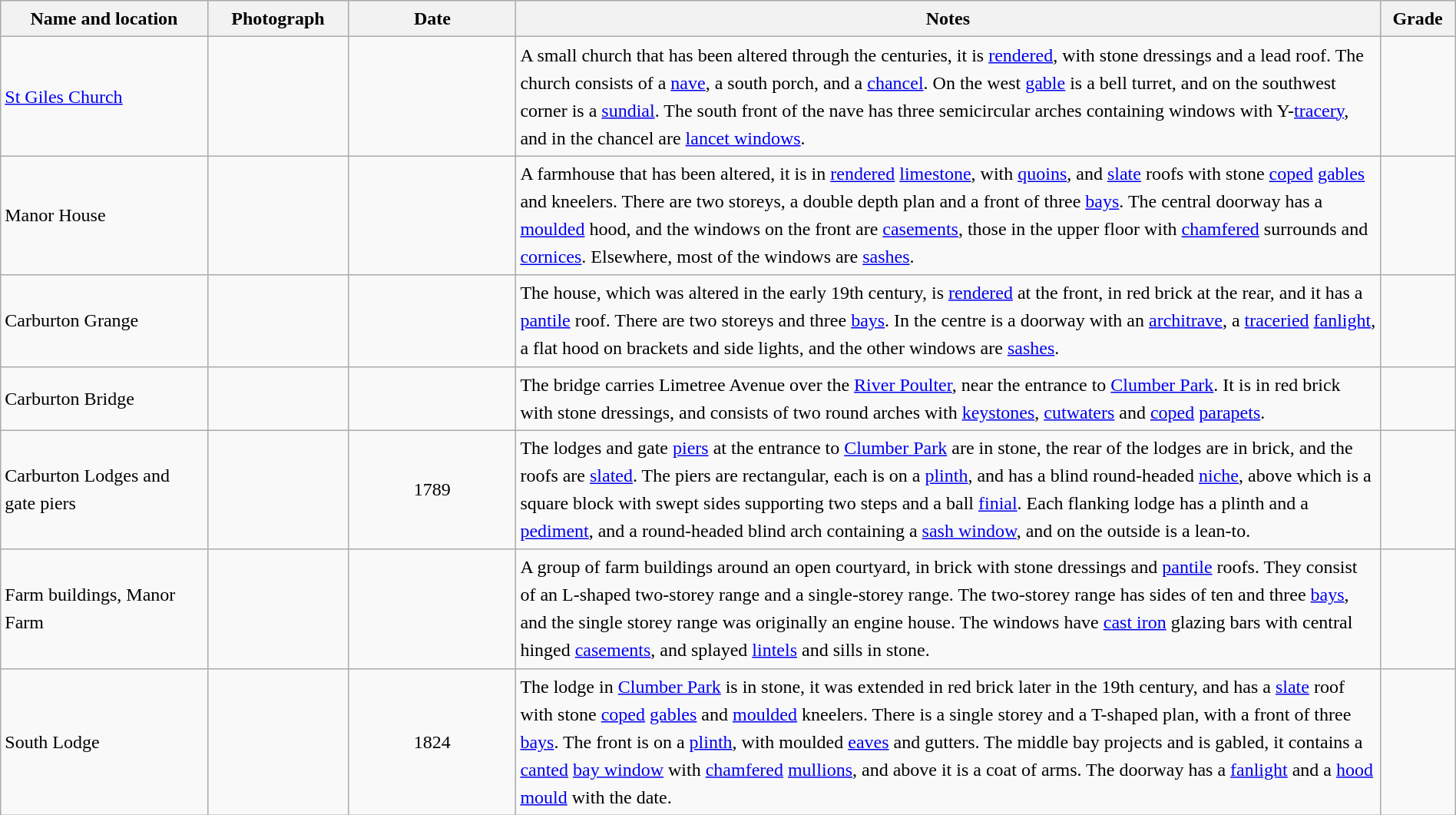<table class="wikitable sortable plainrowheaders" style="width:100%; border:0px; text-align:left; line-height:150%">
<tr>
<th scope="col"  style="width:150px">Name and location</th>
<th scope="col"  style="width:100px" class="unsortable">Photograph</th>
<th scope="col"  style="width:120px">Date</th>
<th scope="col"  style="width:650px" class="unsortable">Notes</th>
<th scope="col"  style="width:50px">Grade</th>
</tr>
<tr>
<td><a href='#'>St Giles Church</a><br><small></small></td>
<td></td>
<td align="center"></td>
<td>A small church that has been altered through the centuries, it is <a href='#'>rendered</a>, with stone dressings and a lead roof.  The church consists of a <a href='#'>nave</a>, a south porch, and a <a href='#'>chancel</a>.  On the west <a href='#'>gable</a> is a bell turret, and on the southwest corner is a <a href='#'>sundial</a>.  The south front of the nave has three semicircular arches containing windows with Y-<a href='#'>tracery</a>, and in the chancel are <a href='#'>lancet windows</a>.</td>
<td align="center" ></td>
</tr>
<tr>
<td>Manor House<br><small></small></td>
<td></td>
<td align="center"></td>
<td>A farmhouse that has been altered, it is in <a href='#'>rendered</a> <a href='#'>limestone</a>, with <a href='#'>quoins</a>, and <a href='#'>slate</a> roofs with stone <a href='#'>coped</a> <a href='#'>gables</a> and kneelers.  There are two storeys, a double depth plan and a front of three <a href='#'>bays</a>.  The central doorway has a <a href='#'>moulded</a> hood, and the windows on the front are <a href='#'>casements</a>, those in the upper floor with <a href='#'>chamfered</a> surrounds and <a href='#'>cornices</a>.  Elsewhere, most of the windows are <a href='#'>sashes</a>.</td>
<td align="center" ></td>
</tr>
<tr>
<td>Carburton Grange<br><small></small></td>
<td></td>
<td align="center"></td>
<td>The house, which was altered in the early 19th century, is <a href='#'>rendered</a> at the front, in red brick at the rear, and it has a <a href='#'>pantile</a> roof.  There are two storeys and three <a href='#'>bays</a>.  In the centre is a doorway with an <a href='#'>architrave</a>, a <a href='#'>traceried</a> <a href='#'>fanlight</a>, a flat hood on brackets and side lights, and the other windows are <a href='#'>sashes</a>.</td>
<td align="center" ></td>
</tr>
<tr>
<td>Carburton Bridge<br><small></small></td>
<td></td>
<td align="center"></td>
<td>The bridge carries Limetree Avenue over the <a href='#'>River Poulter</a>, near the entrance to <a href='#'>Clumber Park</a>.  It is in red brick with stone dressings, and consists of two round arches with <a href='#'>keystones</a>, <a href='#'>cutwaters</a> and <a href='#'>coped</a> <a href='#'>parapets</a>.</td>
<td align="center" ></td>
</tr>
<tr>
<td>Carburton Lodges and gate piers<br><small></small></td>
<td></td>
<td align="center">1789</td>
<td>The lodges and gate <a href='#'>piers</a> at the entrance to <a href='#'>Clumber Park</a> are in stone, the rear of the lodges are in brick, and the roofs are <a href='#'>slated</a>.  The piers are rectangular, each is on a <a href='#'>plinth</a>, and has a blind round-headed <a href='#'>niche</a>, above which is a square block with swept sides supporting two steps and a ball <a href='#'>finial</a>.  Each flanking lodge has a plinth and a <a href='#'>pediment</a>, and a round-headed blind arch containing a <a href='#'>sash window</a>, and on the outside is a lean-to.</td>
<td align="center" ></td>
</tr>
<tr>
<td>Farm buildings, Manor Farm<br><small></small></td>
<td></td>
<td align="center"></td>
<td>A group of farm buildings around an open courtyard, in brick with stone dressings and <a href='#'>pantile</a> roofs.  They consist of an L-shaped two-storey range and a single-storey range.  The two-storey range has sides of ten and three <a href='#'>bays</a>, and the single storey range was originally an engine house.  The windows have <a href='#'>cast iron</a> glazing bars with central hinged <a href='#'>casements</a>, and splayed <a href='#'>lintels</a> and sills in stone.</td>
<td align="center" ></td>
</tr>
<tr>
<td>South Lodge<br><small></small></td>
<td></td>
<td align="center">1824</td>
<td>The lodge in <a href='#'>Clumber Park</a> is in stone, it was extended in red brick later in the 19th century, and has a <a href='#'>slate</a> roof with stone <a href='#'>coped</a> <a href='#'>gables</a> and <a href='#'>moulded</a> kneelers.  There is a single storey and a T-shaped plan, with a front of three <a href='#'>bays</a>.  The front is on a <a href='#'>plinth</a>, with moulded <a href='#'>eaves</a> and gutters.  The middle bay projects and is gabled, it contains a <a href='#'>canted</a> <a href='#'>bay window</a> with <a href='#'>chamfered</a> <a href='#'>mullions</a>, and above it is a coat of arms.  The doorway has a <a href='#'>fanlight</a> and a <a href='#'>hood mould</a> with the date.</td>
<td align="center" ></td>
</tr>
<tr>
</tr>
</table>
